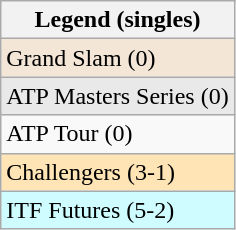<table class=wikitable>
<tr>
<th>Legend (singles)</th>
</tr>
<tr style="background:#f3e6d7;">
<td>Grand Slam (0)</td>
</tr>
<tr style="background:#e9e9e9;">
<td>ATP Masters Series (0)</td>
</tr>
<tr>
<td>ATP Tour (0)</td>
</tr>
<tr bgcolor=moccasin>
<td>Challengers (3-1)</td>
</tr>
<tr bgcolor=CFFCFF>
<td>ITF Futures (5-2)</td>
</tr>
</table>
